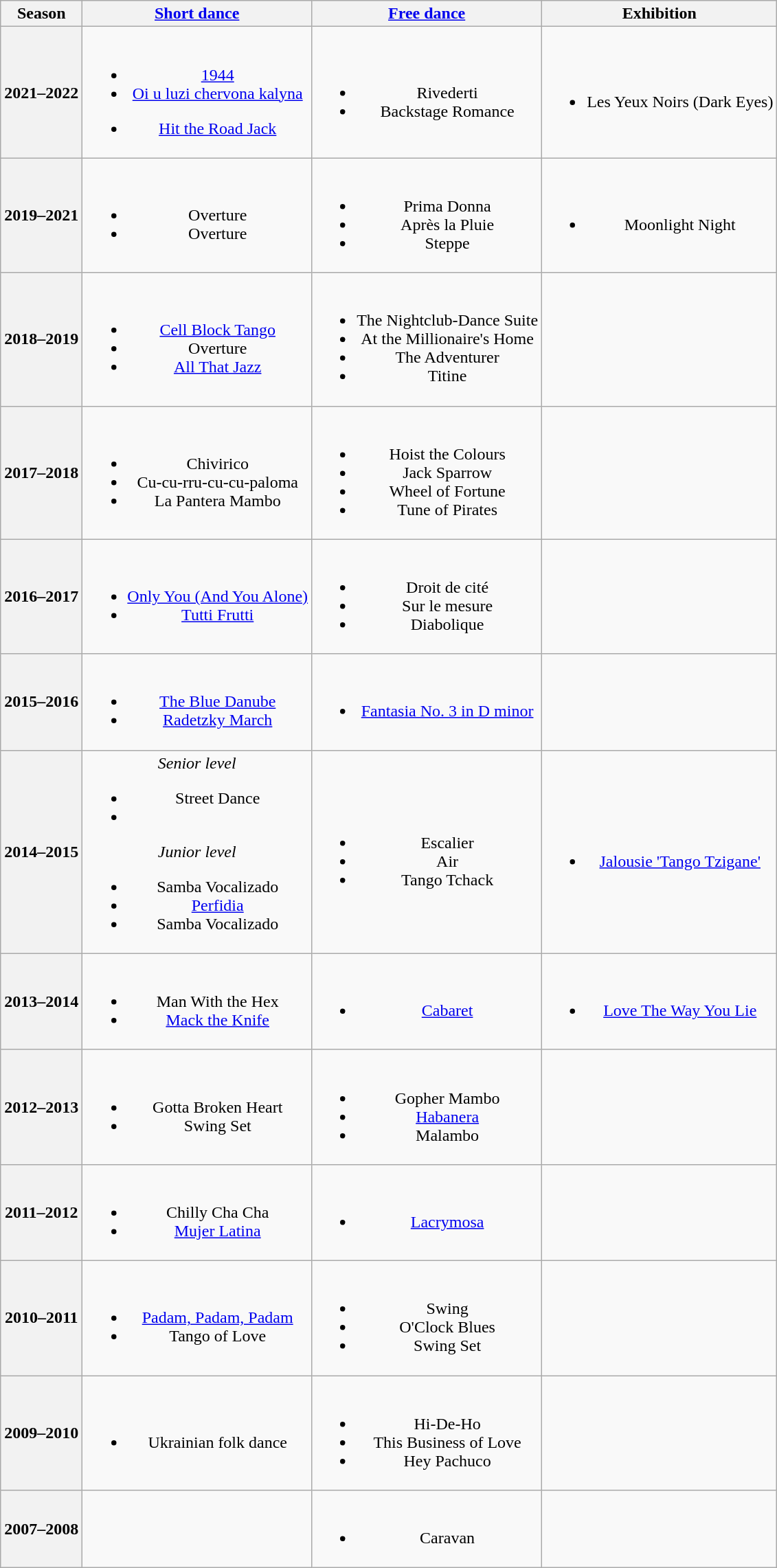<table class="wikitable" style="text-align:center">
<tr>
<th>Season</th>
<th><a href='#'>Short dance</a></th>
<th><a href='#'>Free dance</a></th>
<th>Exhibition</th>
</tr>
<tr>
<th>2021–2022 <br> </th>
<td><br><ul><li> <a href='#'>1944</a> <br> </li><li> <a href='#'>Oi u luzi chervona kalyna</a> <br> </li></ul><ul><li> <a href='#'>Hit the Road Jack</a> <br></li></ul></td>
<td><br><ul><li>Rivederti <br> </li><li>Backstage Romance <br> </li></ul></td>
<td><br><ul><li>Les Yeux Noirs (Dark Eyes) <br> </li></ul></td>
</tr>
<tr>
<th>2019–2021 <br> </th>
<td><br><ul><li> Overture</li><li> Overture <br></li></ul></td>
<td><br><ul><li>Prima Donna</li><li>Après la Pluie</li><li>Steppe <br> </li></ul></td>
<td><br><ul><li>Moonlight Night <br></li></ul></td>
</tr>
<tr>
<th>2018–2019 <br> </th>
<td><br><ul><li> <a href='#'>Cell Block Tango</a> <br></li><li> Overture <br></li><li> <a href='#'>All That Jazz</a> <br></li></ul></td>
<td><br><ul><li>The Nightclub-Dance Suite <br></li><li>At the Millionaire's Home <br></li><li>The Adventurer <br></li><li>Titine <br></li></ul></td>
<td></td>
</tr>
<tr>
<th>2017–2018 <br> </th>
<td><br><ul><li> Chivirico <br></li><li> Cu-cu-rru-cu-cu-paloma <br></li><li> La Pantera Mambo <br></li></ul></td>
<td><br><ul><li>Hoist the Colours <br></li><li>Jack Sparrow <br></li><li>Wheel of Fortune <br></li><li>Tune of Pirates <br></li></ul></td>
<td></td>
</tr>
<tr>
<th>2016–2017 <br> </th>
<td><br><ul><li> <a href='#'>Only You (And You Alone)</a> <br></li><li> <a href='#'>Tutti Frutti</a> <br></li></ul></td>
<td><br><ul><li>Droit de cité <br></li><li>Sur le mesure <br></li><li>Diabolique <br></li></ul></td>
<td></td>
</tr>
<tr>
<th>2015–2016 <br> </th>
<td><br><ul><li> <a href='#'>The Blue Danube</a> <br></li><li> <a href='#'>Radetzky March</a> <br></li></ul></td>
<td><br><ul><li><a href='#'>Fantasia No. 3 in D minor</a> <br></li></ul></td>
<td></td>
</tr>
<tr>
<th>2014–2015 <br> </th>
<td><em>Senior level</em><br><ul><li> Street Dance <br></li><li></li></ul><em>Junior level</em><ul><li>Samba Vocalizado <br></li><li> <a href='#'>Perfidia</a> <br></li><li>Samba Vocalizado <br></li></ul></td>
<td><br><ul><li>Escalier <br></li><li>Air <br></li><li>Tango Tchack <br></li></ul></td>
<td><br><ul><li><a href='#'>Jalousie 'Tango Tzigane'</a> <br></li></ul></td>
</tr>
<tr>
<th>2013–2014 <br> </th>
<td><br><ul><li>Man With the Hex <br></li><li><a href='#'>Mack the Knife</a> <br></li></ul></td>
<td><br><ul><li><a href='#'>Cabaret</a> <br></li></ul></td>
<td><br><ul><li><a href='#'>Love The Way You Lie</a> <br></li></ul></td>
</tr>
<tr>
<th>2012–2013 <br> </th>
<td><br><ul><li>Gotta Broken Heart <br></li><li>Swing Set</li></ul></td>
<td><br><ul><li>Gopher Mambo</li><li><a href='#'>Habanera</a></li><li>Malambo</li></ul></td>
<td></td>
</tr>
<tr>
<th>2011–2012 <br> </th>
<td><br><ul><li> Chilly Cha Cha <br></li><li> <a href='#'>Mujer Latina</a> <br></li></ul></td>
<td><br><ul><li><a href='#'>Lacrymosa</a> <br></li></ul></td>
<td></td>
</tr>
<tr>
<th>2010–2011 <br> </th>
<td><br><ul><li><a href='#'>Padam, Padam, Padam</a> <br></li><li>Tango of Love <br></li></ul></td>
<td><br><ul><li>Swing <br></li><li>O'Clock Blues <br></li><li>Swing Set <br></li></ul></td>
<td></td>
</tr>
<tr>
<th>2009–2010</th>
<td><br><ul><li>Ukrainian folk dance</li></ul></td>
<td><br><ul><li>Hi-De-Ho <br></li><li>This Business of Love</li><li>Hey Pachuco</li></ul></td>
<td></td>
</tr>
<tr>
<th>2007–2008</th>
<td></td>
<td><br><ul><li>Caravan</li></ul></td>
<td></td>
</tr>
</table>
